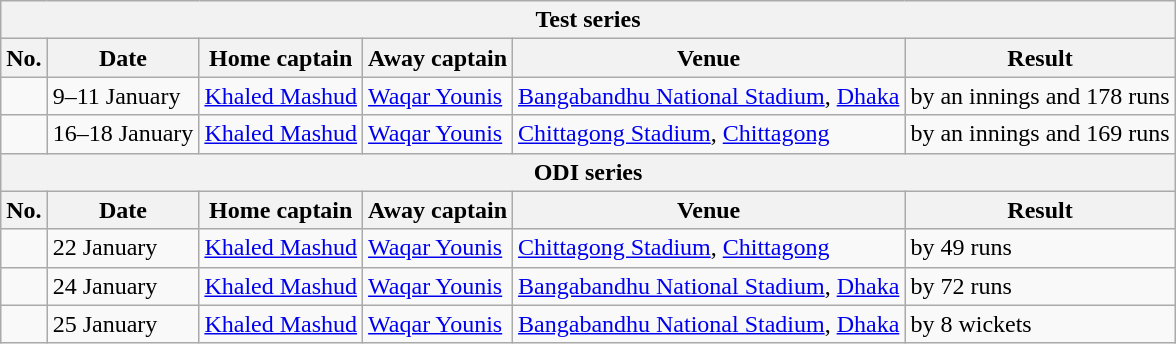<table class="wikitable">
<tr>
<th colspan="9">Test series</th>
</tr>
<tr>
<th>No.</th>
<th>Date</th>
<th>Home captain</th>
<th>Away captain</th>
<th>Venue</th>
<th>Result</th>
</tr>
<tr>
<td></td>
<td>9–11 January</td>
<td><a href='#'>Khaled Mashud</a></td>
<td><a href='#'>Waqar Younis</a></td>
<td><a href='#'>Bangabandhu National Stadium</a>, <a href='#'>Dhaka</a></td>
<td> by an innings and 178 runs</td>
</tr>
<tr>
<td></td>
<td>16–18 January</td>
<td><a href='#'>Khaled Mashud</a></td>
<td><a href='#'>Waqar Younis</a></td>
<td><a href='#'>Chittagong Stadium</a>, <a href='#'>Chittagong</a></td>
<td> by an innings and 169 runs</td>
</tr>
<tr>
<th colspan="9">ODI series</th>
</tr>
<tr>
<th>No.</th>
<th>Date</th>
<th>Home captain</th>
<th>Away captain</th>
<th>Venue</th>
<th>Result</th>
</tr>
<tr>
<td></td>
<td>22 January</td>
<td><a href='#'>Khaled Mashud</a></td>
<td><a href='#'>Waqar Younis</a></td>
<td><a href='#'>Chittagong Stadium</a>, <a href='#'>Chittagong</a></td>
<td> by 49 runs</td>
</tr>
<tr>
<td></td>
<td>24 January</td>
<td><a href='#'>Khaled Mashud</a></td>
<td><a href='#'>Waqar Younis</a></td>
<td><a href='#'>Bangabandhu National Stadium</a>, <a href='#'>Dhaka</a></td>
<td> by 72 runs</td>
</tr>
<tr>
<td></td>
<td>25 January</td>
<td><a href='#'>Khaled Mashud</a></td>
<td><a href='#'>Waqar Younis</a></td>
<td><a href='#'>Bangabandhu National Stadium</a>, <a href='#'>Dhaka</a></td>
<td> by 8 wickets</td>
</tr>
</table>
